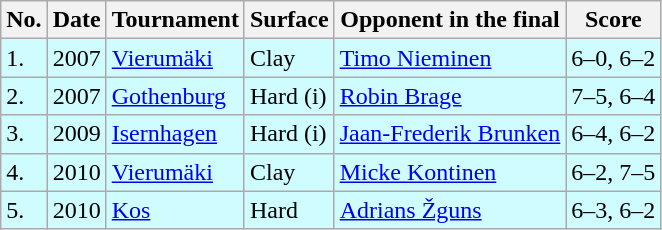<table class="wikitable">
<tr>
<th>No.</th>
<th>Date</th>
<th>Tournament</th>
<th>Surface</th>
<th>Opponent in the final</th>
<th>Score</th>
</tr>
<tr style="background:#cffcff;">
<td>1.</td>
<td>2007</td>
<td><a href='#'>Vierumäki</a></td>
<td>Clay</td>
<td> <a href='#'>Timo Nieminen</a></td>
<td>6–0, 6–2</td>
</tr>
<tr style="background:#cffcff;">
<td>2.</td>
<td>2007</td>
<td><a href='#'>Gothenburg</a></td>
<td>Hard (i)</td>
<td> <a href='#'>Robin Brage</a></td>
<td>7–5, 6–4</td>
</tr>
<tr style="background:#cffcff;">
<td>3.</td>
<td>2009</td>
<td><a href='#'>Isernhagen</a></td>
<td>Hard (i)</td>
<td> <a href='#'>Jaan-Frederik Brunken</a></td>
<td>6–4, 6–2</td>
</tr>
<tr style="background:#cffcff;">
<td>4.</td>
<td>2010</td>
<td><a href='#'>Vierumäki</a></td>
<td>Clay</td>
<td> <a href='#'>Micke Kontinen</a></td>
<td>6–2, 7–5</td>
</tr>
<tr style="background:#cffcff;">
<td>5.</td>
<td>2010</td>
<td><a href='#'>Kos</a></td>
<td>Hard</td>
<td> <a href='#'>Adrians Žguns</a></td>
<td>6–3, 6–2</td>
</tr>
</table>
